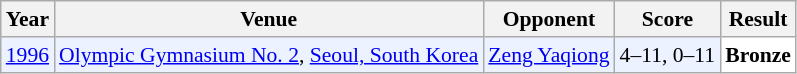<table class="sortable wikitable" style="font-size: 90%;">
<tr>
<th>Year</th>
<th>Venue</th>
<th>Opponent</th>
<th>Score</th>
<th>Result</th>
</tr>
<tr style="background:#ECF2FF">
<td align="center"><a href='#'>1996</a></td>
<td align="left"><a href='#'>Olympic Gymnasium No. 2</a>, <a href='#'>Seoul, South Korea</a></td>
<td align="left"> <a href='#'>Zeng Yaqiong</a></td>
<td align="left">4–11, 0–11</td>
<td style="text-align:left; background:white"> <strong>Bronze</strong></td>
</tr>
</table>
